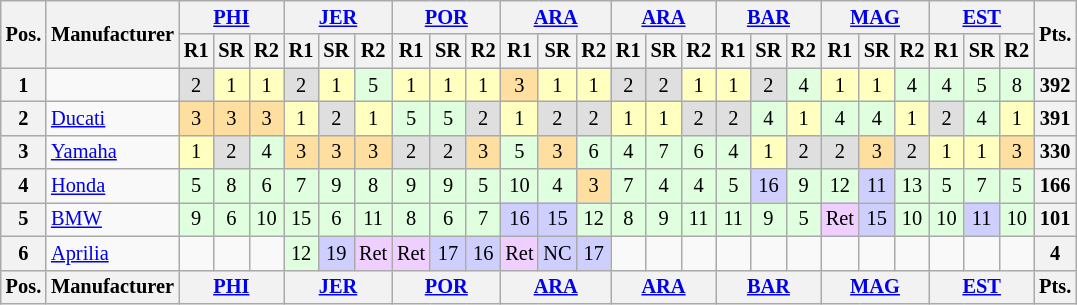<table class="wikitable" style="font-size:85%; text-align:center;">
<tr>
<th rowspan=2>Pos.</th>
<th rowspan=2>Manufacturer</th>
<th colspan=3><a href='#'>PHI</a><br></th>
<th colspan=3><a href='#'>JER</a><br></th>
<th colspan=3><a href='#'>POR</a><br></th>
<th colspan=3><a href='#'>ARA</a><br></th>
<th colspan=3><a href='#'>ARA</a><br></th>
<th colspan=3><a href='#'>BAR</a><br></th>
<th colspan=3><a href='#'>MAG</a><br></th>
<th colspan=3><a href='#'>EST</a><br></th>
<th rowspan=2>Pts.</th>
</tr>
<tr>
<th>R1</th>
<th>SR</th>
<th>R2</th>
<th>R1</th>
<th>SR</th>
<th>R2</th>
<th>R1</th>
<th>SR</th>
<th>R2</th>
<th>R1</th>
<th>SR</th>
<th>R2</th>
<th>R1</th>
<th>SR</th>
<th>R2</th>
<th>R1</th>
<th>SR</th>
<th>R2</th>
<th>R1</th>
<th>SR</th>
<th>R2</th>
<th>R1</th>
<th>SR</th>
<th>R2</th>
</tr>
<tr>
<th>1</th>
<td align=left></td>
<td style="background:#dfdfdf;">2</td>
<td style="background:#ffffbf;">1</td>
<td style="background:#ffffbf;">1</td>
<td style="background:#dfdfdf;">2</td>
<td style="background:#ffffbf;">1</td>
<td style="background:#dfffdf;">5</td>
<td style="background:#ffffbf;">1</td>
<td style="background:#ffffbf;">1</td>
<td style="background:#ffffbf;">1</td>
<td style="background:#ffdf9f;">3</td>
<td style="background:#ffffbf;">1</td>
<td style="background:#ffffbf;">1</td>
<td style="background:#dfdfdf;">2</td>
<td style="background:#dfdfdf;">2</td>
<td style="background:#ffffbf;">1</td>
<td style="background:#ffffbf;">1</td>
<td style="background:#dfdfdf;">2</td>
<td style="background:#dfffdf;">4</td>
<td style="background:#ffffbf;">1</td>
<td style="background:#ffffbf;">1</td>
<td style="background:#dfffdf;">4</td>
<td style="background:#dfffdf;">4</td>
<td style="background:#dfffdf;">5</td>
<td style="background:#dfffdf;">8</td>
<th>392</th>
</tr>
<tr>
<th>2</th>
<td align=left> <a href='#'>Ducati</a></td>
<td style="background:#ffdf9f;">3</td>
<td style="background:#ffdf9f;">3</td>
<td style="background:#ffdf9f;">3</td>
<td style="background:#ffffbf;">1</td>
<td style="background:#dfdfdf;">2</td>
<td style="background:#ffffbf;">1</td>
<td style="background:#dfffdf;">5</td>
<td style="background:#dfffdf;">5</td>
<td style="background:#dfdfdf;">2</td>
<td style="background:#ffffbf;">1</td>
<td style="background:#dfdfdf;">2</td>
<td style="background:#dfdfdf;">2</td>
<td style="background:#ffffbf;">1</td>
<td style="background:#ffffbf;">1</td>
<td style="background:#dfdfdf;">2</td>
<td style="background:#dfdfdf;">2</td>
<td style="background:#dfffdf;">4</td>
<td style="background:#ffffbf;">1</td>
<td style="background:#dfffdf;">4</td>
<td style="background:#dfffdf;">4</td>
<td style="background:#ffffbf;">1</td>
<td style="background:#dfdfdf;">2</td>
<td style="background:#dfffdf;">4</td>
<td style="background:#ffffbf;">1</td>
<th>391</th>
</tr>
<tr>
<th>3</th>
<td align=left> <a href='#'>Yamaha</a></td>
<td style="background:#ffffbf;">1</td>
<td style="background:#dfdfdf;">2</td>
<td style="background:#dfffdf;">4</td>
<td style="background:#ffdf9f;">3</td>
<td style="background:#ffdf9f;">3</td>
<td style="background:#ffdf9f;">3</td>
<td style="background:#dfdfdf;">2</td>
<td style="background:#dfdfdf;">2</td>
<td style="background:#ffdf9f;">3</td>
<td style="background:#dfffdf;">5</td>
<td style="background:#ffdf9f;">3</td>
<td style="background:#dfffdf;">6</td>
<td style="background:#dfffdf;">4</td>
<td style="background:#dfffdf;">7</td>
<td style="background:#dfffdf;">6</td>
<td style="background:#dfffdf;">4</td>
<td style="background:#ffffbf;">1</td>
<td style="background:#dfdfdf;">2</td>
<td style="background:#dfdfdf;">2</td>
<td style="background:#ffdf9f;">3</td>
<td style="background:#dfdfdf;">2</td>
<td style="background:#ffffbf;">1</td>
<td style="background:#ffffbf;">1</td>
<td style="background:#ffdf9f;">3</td>
<th>330</th>
</tr>
<tr>
<th>4</th>
<td align=left> <a href='#'>Honda</a></td>
<td style="background:#dfffdf;">5</td>
<td style="background:#dfffdf;">8</td>
<td style="background:#dfffdf;">6</td>
<td style="background:#dfffdf;">7</td>
<td style="background:#dfffdf;">9</td>
<td style="background:#dfffdf;">8</td>
<td style="background:#dfffdf;">9</td>
<td style="background:#dfffdf;">9</td>
<td style="background:#dfffdf;">5</td>
<td style="background:#dfffdf;">10</td>
<td style="background:#dfffdf;">4</td>
<td style="background:#ffdf9f;">3</td>
<td style="background:#dfffdf;">7</td>
<td style="background:#dfffdf;">4</td>
<td style="background:#dfffdf;">4</td>
<td style="background:#dfffdf;">5</td>
<td style="background:#cfcfff;">16</td>
<td style="background:#dfffdf;">9</td>
<td style="background:#dfffdf;">12</td>
<td style="background:#cfcfff;">11</td>
<td style="background:#dfffdf;">13</td>
<td style="background:#dfffdf;">5</td>
<td style="background:#dfffdf;">7</td>
<td style="background:#dfffdf;">5</td>
<th>166</th>
</tr>
<tr>
<th>5</th>
<td align=left> <a href='#'>BMW</a></td>
<td style="background:#dfffdf;">9</td>
<td style="background:#dfffdf;">6</td>
<td style="background:#dfffdf;">10</td>
<td style="background:#dfffdf;">15</td>
<td style="background:#dfffdf;">6</td>
<td style="background:#dfffdf;">11</td>
<td style="background:#dfffdf;">8</td>
<td style="background:#dfffdf;">6</td>
<td style="background:#dfffdf;">7</td>
<td style="background:#cfcfff;">16</td>
<td style="background:#cfcfff;">15</td>
<td style="background:#dfffdf;">12</td>
<td style="background:#dfffdf;">8</td>
<td style="background:#dfffdf;">9</td>
<td style="background:#dfffdf;">11</td>
<td style="background:#dfffdf;">11</td>
<td style="background:#dfffdf;">9</td>
<td style="background:#dfffdf;">5</td>
<td style="background:#efcfff;">Ret</td>
<td style="background:#cfcfff;">15</td>
<td style="background:#dfffdf;">10</td>
<td style="background:#dfffdf;">10</td>
<td style="background:#cfcfff;">11</td>
<td style="background:#dfffdf;">10</td>
<th>101</th>
</tr>
<tr>
<th>6</th>
<td align=left> <a href='#'>Aprilia</a></td>
<td></td>
<td></td>
<td></td>
<td style="background:#dfffdf;">12</td>
<td style="background:#cfcfff;">19</td>
<td style="background:#efcfff;">Ret</td>
<td style="background:#efcfff;">Ret</td>
<td style="background:#cfcfff;">17</td>
<td style="background:#cfcfff;">16</td>
<td style="background:#efcfff;">Ret</td>
<td style="background:#cfcfff;">NC</td>
<td style="background:#cfcfff;">17</td>
<td></td>
<td></td>
<td></td>
<td></td>
<td></td>
<td></td>
<td></td>
<td></td>
<td></td>
<td></td>
<td></td>
<td></td>
<th>4</th>
</tr>
<tr>
<th>Pos.</th>
<th>Manufacturer</th>
<th colspan=3><a href='#'>PHI</a><br></th>
<th colspan=3><a href='#'>JER</a><br></th>
<th colspan=3><a href='#'>POR</a><br></th>
<th colspan=3><a href='#'>ARA</a><br></th>
<th colspan=3><a href='#'>ARA</a><br></th>
<th colspan=3><a href='#'>BAR</a><br></th>
<th colspan=3><a href='#'>MAG</a><br></th>
<th colspan=3><a href='#'>EST</a><br></th>
<th>Pts.</th>
</tr>
</table>
